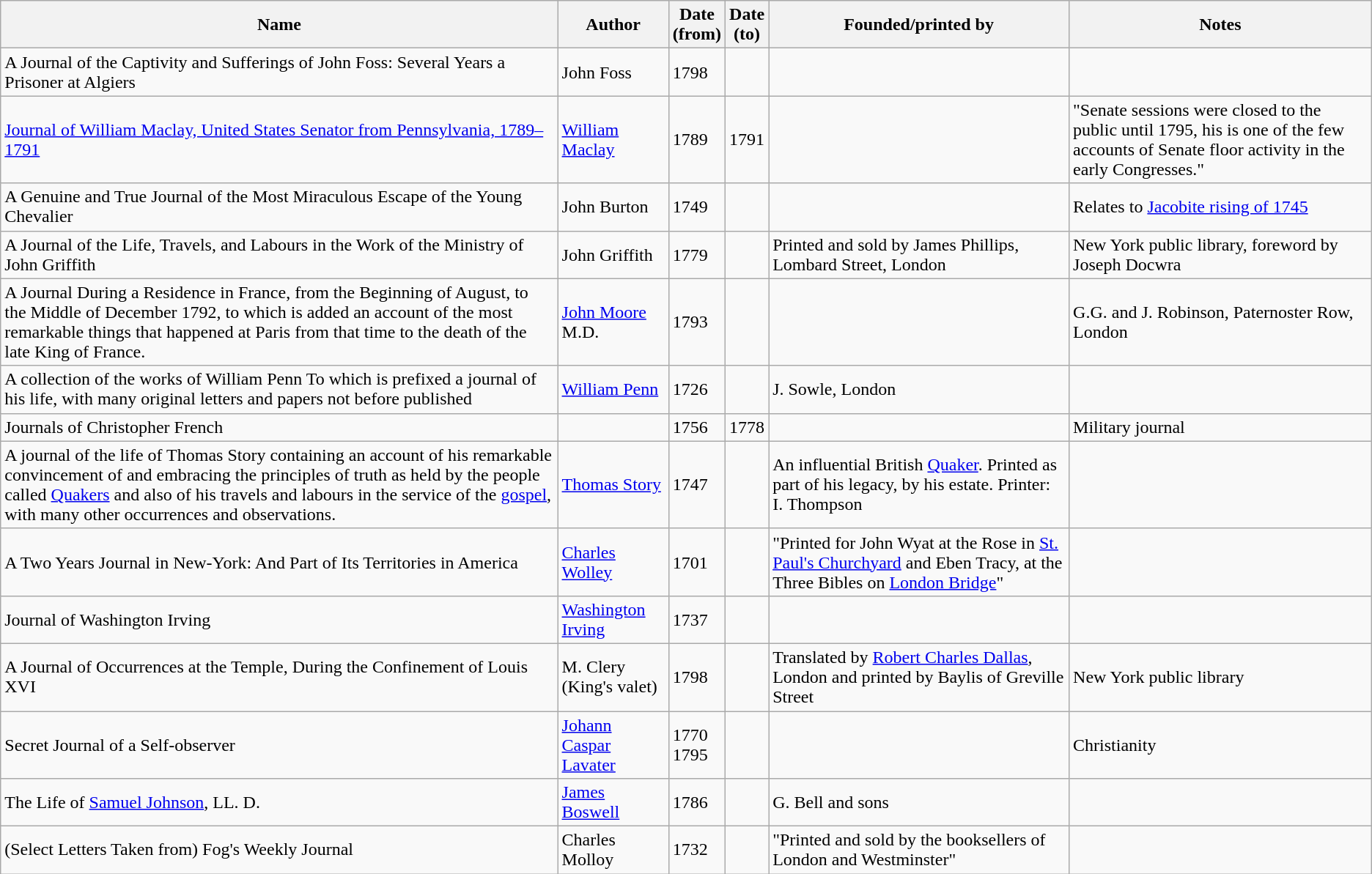<table class="wikitable sortable">
<tr>
<th>Name</th>
<th>Author</th>
<th>Date<br>(from)</th>
<th>Date<br>(to)</th>
<th>Founded/printed by</th>
<th>Notes</th>
</tr>
<tr>
<td>A Journal of the Captivity and Sufferings of John Foss: Several Years a Prisoner at Algiers</td>
<td>John Foss</td>
<td>1798</td>
<td> </td>
<td> </td>
<td> </td>
</tr>
<tr>
<td><a href='#'>Journal of William Maclay, United States Senator from Pennsylvania, 1789–1791</a></td>
<td><a href='#'>William Maclay</a></td>
<td>1789</td>
<td>1791</td>
<td> </td>
<td>"Senate sessions were closed to the public until 1795, his is one of the few accounts of Senate floor activity in the early Congresses."</td>
</tr>
<tr>
<td>A Genuine and True Journal of the Most Miraculous Escape of the Young Chevalier</td>
<td>John Burton</td>
<td>1749</td>
<td> </td>
<td> </td>
<td>Relates to <a href='#'>Jacobite rising of 1745</a></td>
</tr>
<tr>
<td>A Journal of the Life, Travels, and Labours in the Work of the Ministry of John Griffith</td>
<td>John Griffith</td>
<td>1779</td>
<td> </td>
<td>Printed and sold by James Phillips, Lombard Street, London</td>
<td>New York public library, foreword by Joseph Docwra</td>
</tr>
<tr>
<td>A Journal During a Residence in France, from the Beginning of August, to the Middle of December 1792, to which is added an account of the most remarkable things that happened at Paris from that time to the death of the late King of France.</td>
<td><a href='#'>John Moore</a> M.D.</td>
<td>1793</td>
<td> </td>
<td> </td>
<td>G.G. and J. Robinson, Paternoster Row, London</td>
</tr>
<tr>
<td>A collection of the works of William Penn To which is prefixed a journal of his life, with many original letters and papers not before published</td>
<td><a href='#'>William Penn</a></td>
<td>1726</td>
<td> </td>
<td>J. Sowle, London</td>
<td> </td>
</tr>
<tr>
<td>Journals of Christopher French</td>
<td> </td>
<td>1756</td>
<td>1778</td>
<td> </td>
<td>Military journal</td>
</tr>
<tr>
<td>A journal of the life of Thomas Story containing an account of his remarkable convincement of and embracing the principles of truth as held by the people called <a href='#'>Quakers</a> and also of his travels and labours in the service of the <a href='#'>gospel</a>, with many other occurrences and observations.</td>
<td><a href='#'>Thomas Story</a></td>
<td>1747</td>
<td> </td>
<td>An influential British <a href='#'>Quaker</a>. Printed as part of his legacy, by his estate. Printer: I. Thompson</td>
<td> </td>
</tr>
<tr>
<td>A Two Years Journal in New-York: And Part of Its Territories in America</td>
<td><a href='#'>Charles Wolley</a></td>
<td>1701</td>
<td> </td>
<td>"Printed for John Wyat at the Rose in <a href='#'>St. Paul's Churchyard</a> and Eben Tracy, at the Three Bibles on <a href='#'>London Bridge</a>"</td>
<td> </td>
</tr>
<tr>
<td>Journal of Washington Irving</td>
<td><a href='#'>Washington Irving</a></td>
<td>1737</td>
<td> </td>
<td> </td>
<td> </td>
</tr>
<tr>
<td>A Journal of Occurrences at the Temple, During the Confinement of Louis XVI</td>
<td>M. Clery (King's valet)</td>
<td>1798</td>
<td> </td>
<td>Translated by <a href='#'>Robert Charles Dallas</a>, London and printed by Baylis of Greville Street</td>
<td>New York public library</td>
</tr>
<tr>
<td>Secret Journal of a Self-observer</td>
<td><a href='#'>Johann Caspar Lavater</a></td>
<td>1770<br>1795</td>
<td> </td>
<td> </td>
<td>Christianity</td>
</tr>
<tr>
<td>The Life of <a href='#'>Samuel Johnson</a>, LL. D.</td>
<td><a href='#'>James Boswell</a></td>
<td>1786</td>
<td> </td>
<td>G. Bell and sons</td>
<td> </td>
</tr>
<tr>
<td>(Select Letters Taken from) Fog's Weekly Journal</td>
<td>Charles Molloy</td>
<td>1732</td>
<td> </td>
<td>"Printed and sold by the booksellers of London and Westminster"</td>
<td> </td>
</tr>
</table>
